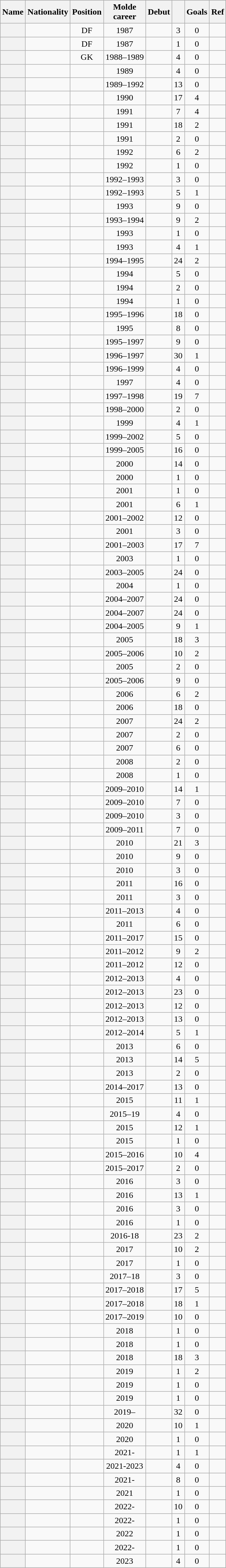<table class="wikitable plainrowheaders sortable" style="text-align:center">
<tr>
<th scope="col">Name</th>
<th scope="col">Nationality</th>
<th scope="col">Position</th>
<th scope="col">Molde<br>career</th>
<th scope="col">Debut</th>
<th scope="col"></th>
<th scope="col">Goals</th>
<th scope="col" class="unsortable">Ref</th>
</tr>
<tr>
<th scope="row" align="left"></th>
<td></td>
<td>DF</td>
<td>1987</td>
<td></td>
<td>3</td>
<td>0</td>
<td></td>
</tr>
<tr>
<th scope="row" align="left"></th>
<td></td>
<td>DF</td>
<td>1987</td>
<td></td>
<td>1</td>
<td>0</td>
<td></td>
</tr>
<tr>
<th scope="row" align="left"></th>
<td></td>
<td>GK</td>
<td>1988–1989</td>
<td></td>
<td>4</td>
<td>0</td>
<td></td>
</tr>
<tr>
<th scope="row" align="left"></th>
<td></td>
<td></td>
<td>1989</td>
<td></td>
<td>4</td>
<td>0</td>
<td></td>
</tr>
<tr>
<th scope="row" align="left"></th>
<td></td>
<td></td>
<td>1989–1992</td>
<td></td>
<td>13</td>
<td>0</td>
<td></td>
</tr>
<tr>
<th scope="row" align="left"></th>
<td></td>
<td></td>
<td>1990</td>
<td></td>
<td>17</td>
<td>4</td>
<td></td>
</tr>
<tr>
<th scope="row" align="left"></th>
<td></td>
<td></td>
<td>1991</td>
<td></td>
<td>7</td>
<td>4</td>
<td></td>
</tr>
<tr>
<th scope="row" align="left"></th>
<td></td>
<td></td>
<td>1991</td>
<td></td>
<td>18</td>
<td>2</td>
<td></td>
</tr>
<tr>
<th scope="row" align="left"></th>
<td></td>
<td></td>
<td>1991</td>
<td></td>
<td>2</td>
<td>0</td>
<td></td>
</tr>
<tr>
<th scope="row" align="left"></th>
<td></td>
<td></td>
<td>1992</td>
<td></td>
<td>6</td>
<td>2</td>
<td></td>
</tr>
<tr>
<th scope="row" align="left"></th>
<td></td>
<td></td>
<td>1992</td>
<td></td>
<td>1</td>
<td>0</td>
<td></td>
</tr>
<tr>
<th scope="row" align="left"></th>
<td></td>
<td></td>
<td>1992–1993</td>
<td></td>
<td>3</td>
<td>0</td>
<td></td>
</tr>
<tr>
<th scope="row" align="left"></th>
<td></td>
<td></td>
<td>1992–1993</td>
<td></td>
<td>5</td>
<td>1</td>
<td></td>
</tr>
<tr>
<th scope="row" align="left"></th>
<td></td>
<td></td>
<td>1993</td>
<td></td>
<td>9</td>
<td>0</td>
<td></td>
</tr>
<tr>
<th scope="row" align="left"></th>
<td></td>
<td></td>
<td>1993–1994</td>
<td></td>
<td>9</td>
<td>2</td>
<td></td>
</tr>
<tr>
<th scope="row" align="left"></th>
<td></td>
<td></td>
<td>1993</td>
<td></td>
<td>1</td>
<td>0</td>
<td></td>
</tr>
<tr>
<th scope="row" align="left"></th>
<td></td>
<td></td>
<td>1993</td>
<td></td>
<td>4</td>
<td>1</td>
<td></td>
</tr>
<tr>
<th scope="row" align="left"></th>
<td></td>
<td></td>
<td>1994–1995</td>
<td></td>
<td>24</td>
<td>2</td>
<td></td>
</tr>
<tr>
<th scope="row" align="left"></th>
<td></td>
<td></td>
<td>1994</td>
<td></td>
<td>5</td>
<td>0</td>
<td></td>
</tr>
<tr>
<th scope="row" align="left"></th>
<td></td>
<td></td>
<td>1994</td>
<td></td>
<td>2</td>
<td>0</td>
<td></td>
</tr>
<tr>
<th scope="row" align="left"></th>
<td></td>
<td></td>
<td>1994</td>
<td></td>
<td>1</td>
<td>0</td>
<td></td>
</tr>
<tr>
<th scope="row" align="left"></th>
<td></td>
<td></td>
<td>1995–1996</td>
<td></td>
<td>18</td>
<td>0</td>
<td></td>
</tr>
<tr>
<th scope="row" align="left"></th>
<td></td>
<td></td>
<td>1995</td>
<td></td>
<td>8</td>
<td>0</td>
<td></td>
</tr>
<tr>
<th scope="row" align="left"></th>
<td></td>
<td></td>
<td>1995–1997</td>
<td></td>
<td>9</td>
<td>0</td>
<td></td>
</tr>
<tr>
<th scope="row" align="left"></th>
<td></td>
<td></td>
<td>1996–1997</td>
<td></td>
<td>30</td>
<td>1</td>
<td></td>
</tr>
<tr>
<th scope="row" align="left"></th>
<td></td>
<td></td>
<td>1996–1999</td>
<td></td>
<td>4</td>
<td>0</td>
<td></td>
</tr>
<tr>
<th scope="row" align="left"></th>
<td></td>
<td></td>
<td>1997</td>
<td></td>
<td>4</td>
<td>0</td>
<td></td>
</tr>
<tr>
<th scope="row" align="left"></th>
<td></td>
<td></td>
<td>1997–1998</td>
<td></td>
<td>19</td>
<td>7</td>
<td></td>
</tr>
<tr>
<th scope="row" align="left"></th>
<td></td>
<td></td>
<td>1998–2000</td>
<td></td>
<td>2</td>
<td>0</td>
<td></td>
</tr>
<tr>
<th scope="row" align="left"></th>
<td></td>
<td></td>
<td>1999</td>
<td></td>
<td>4</td>
<td>1</td>
<td></td>
</tr>
<tr>
<th scope="row" align="left"></th>
<td></td>
<td></td>
<td>1999–2002</td>
<td></td>
<td>5</td>
<td>0</td>
<td></td>
</tr>
<tr>
<th scope="row" align="left"></th>
<td></td>
<td></td>
<td>1999–2005</td>
<td></td>
<td>16</td>
<td>0</td>
<td></td>
</tr>
<tr>
<th scope="row" align="left"></th>
<td></td>
<td></td>
<td>2000</td>
<td></td>
<td>14</td>
<td>0</td>
<td></td>
</tr>
<tr>
<th scope="row" align="left"></th>
<td></td>
<td></td>
<td>2000</td>
<td></td>
<td>1</td>
<td>0</td>
<td></td>
</tr>
<tr>
<th scope="row" align="left"></th>
<td></td>
<td></td>
<td>2001</td>
<td></td>
<td>1</td>
<td>0</td>
<td></td>
</tr>
<tr>
<th scope="row" align="left"></th>
<td></td>
<td></td>
<td>2001</td>
<td></td>
<td>6</td>
<td>1</td>
<td></td>
</tr>
<tr>
<th scope="row" align="left"></th>
<td></td>
<td></td>
<td>2001–2002</td>
<td></td>
<td>12</td>
<td>0</td>
<td></td>
</tr>
<tr>
<th scope="row" align="left"></th>
<td></td>
<td></td>
<td>2001</td>
<td></td>
<td>3</td>
<td>0</td>
<td></td>
</tr>
<tr>
<th scope="row" align="left"></th>
<td></td>
<td></td>
<td>2001–2003</td>
<td></td>
<td>17</td>
<td>7</td>
<td></td>
</tr>
<tr>
<th scope="row" align="left"></th>
<td></td>
<td></td>
<td>2003</td>
<td></td>
<td>1</td>
<td>0</td>
<td></td>
</tr>
<tr>
<th scope="row" align="left"></th>
<td></td>
<td></td>
<td>2003–2005</td>
<td></td>
<td>24</td>
<td>0</td>
<td></td>
</tr>
<tr>
<th scope="row" align="left"></th>
<td></td>
<td></td>
<td>2004</td>
<td></td>
<td>1</td>
<td>0</td>
<td></td>
</tr>
<tr>
<th scope="row" align="left"></th>
<td></td>
<td></td>
<td>2004–2007</td>
<td></td>
<td>24</td>
<td>0</td>
<td></td>
</tr>
<tr>
<th scope="row" align="left"></th>
<td></td>
<td></td>
<td>2004–2007</td>
<td></td>
<td>24</td>
<td>0</td>
<td></td>
</tr>
<tr>
<th scope="row" align="left"></th>
<td></td>
<td></td>
<td>2004–2005</td>
<td></td>
<td>9</td>
<td>1</td>
<td></td>
</tr>
<tr>
<th scope="row" align="left"></th>
<td></td>
<td></td>
<td>2005</td>
<td></td>
<td>18</td>
<td>3</td>
<td></td>
</tr>
<tr>
<th scope="row" align="left"></th>
<td></td>
<td></td>
<td>2005–2006</td>
<td></td>
<td>10</td>
<td>2</td>
<td></td>
</tr>
<tr>
<th scope="row" align="left"></th>
<td></td>
<td></td>
<td>2005</td>
<td></td>
<td>2</td>
<td>0</td>
<td></td>
</tr>
<tr>
<th scope="row" align="left"></th>
<td></td>
<td></td>
<td>2005–2006</td>
<td></td>
<td>9</td>
<td>0</td>
<td></td>
</tr>
<tr>
<th scope="row" align="left"></th>
<td></td>
<td></td>
<td>2006</td>
<td></td>
<td>6</td>
<td>2</td>
<td></td>
</tr>
<tr>
<th scope="row" align="left"></th>
<td></td>
<td></td>
<td>2006</td>
<td></td>
<td>18</td>
<td>0</td>
<td></td>
</tr>
<tr>
<th scope="row" align="left"></th>
<td></td>
<td></td>
<td>2007</td>
<td></td>
<td>24</td>
<td>2</td>
<td></td>
</tr>
<tr>
<th scope="row" align="left"></th>
<td></td>
<td></td>
<td>2007</td>
<td></td>
<td>2</td>
<td>0</td>
<td></td>
</tr>
<tr>
<th scope="row" align="left"></th>
<td></td>
<td></td>
<td>2007</td>
<td></td>
<td>6</td>
<td>0</td>
<td></td>
</tr>
<tr>
<th scope="row" align="left"></th>
<td></td>
<td></td>
<td>2008</td>
<td></td>
<td>2</td>
<td>0</td>
<td></td>
</tr>
<tr>
<th scope="row" align="left"></th>
<td></td>
<td></td>
<td>2008</td>
<td></td>
<td>1</td>
<td>0</td>
<td></td>
</tr>
<tr>
<th scope="row" align="left"></th>
<td></td>
<td></td>
<td>2009–2010</td>
<td></td>
<td>14</td>
<td>1</td>
<td></td>
</tr>
<tr>
<th scope="row" align="left"></th>
<td></td>
<td></td>
<td>2009–2010</td>
<td></td>
<td>7</td>
<td>0</td>
<td></td>
</tr>
<tr>
<th scope="row" align="left"></th>
<td></td>
<td></td>
<td>2009–2010</td>
<td></td>
<td>3</td>
<td>0</td>
<td></td>
</tr>
<tr>
<th scope="row" align="left"></th>
<td></td>
<td></td>
<td>2009–2011</td>
<td></td>
<td>7</td>
<td>0</td>
<td></td>
</tr>
<tr>
<th scope="row" align="left"></th>
<td></td>
<td></td>
<td>2010</td>
<td></td>
<td>21</td>
<td>3</td>
<td></td>
</tr>
<tr>
<th scope="row" align="left"></th>
<td></td>
<td></td>
<td>2010</td>
<td></td>
<td>9</td>
<td>0</td>
<td></td>
</tr>
<tr>
<th scope="row" align="left"></th>
<td></td>
<td></td>
<td>2010</td>
<td></td>
<td>3</td>
<td>0</td>
<td></td>
</tr>
<tr>
<th scope="row" align="left"></th>
<td></td>
<td></td>
<td>2011</td>
<td></td>
<td>16</td>
<td>0</td>
<td></td>
</tr>
<tr>
<th scope="row" align="left"></th>
<td></td>
<td></td>
<td>2011</td>
<td></td>
<td>3</td>
<td>0</td>
<td></td>
</tr>
<tr>
<th scope="row" align="left"></th>
<td></td>
<td></td>
<td>2011–2013</td>
<td></td>
<td>4</td>
<td>0</td>
<td></td>
</tr>
<tr>
<th scope="row" align="left"></th>
<td></td>
<td></td>
<td>2011</td>
<td></td>
<td>6</td>
<td>0</td>
<td></td>
</tr>
<tr>
<th scope="row" align="left"></th>
<td></td>
<td></td>
<td>2011–2017</td>
<td></td>
<td>15</td>
<td>0</td>
<td></td>
</tr>
<tr>
<th scope="row" align="left"></th>
<td></td>
<td></td>
<td>2011–2012</td>
<td></td>
<td>9</td>
<td>2</td>
<td></td>
</tr>
<tr>
<th scope="row" align="left"></th>
<td></td>
<td></td>
<td>2011–2012</td>
<td></td>
<td>12</td>
<td>0</td>
<td></td>
</tr>
<tr>
<th scope="row" align="left"></th>
<td></td>
<td></td>
<td>2012–2013</td>
<td></td>
<td>4</td>
<td>0</td>
<td></td>
</tr>
<tr>
<th scope="row" align="left"></th>
<td></td>
<td></td>
<td>2012–2013</td>
<td></td>
<td>23</td>
<td>0</td>
<td></td>
</tr>
<tr>
<th scope="row" align="left"></th>
<td></td>
<td></td>
<td>2012–2013</td>
<td></td>
<td>12</td>
<td>0</td>
<td></td>
</tr>
<tr>
<th scope="row" align="left"></th>
<td></td>
<td></td>
<td>2012–2013</td>
<td></td>
<td>13</td>
<td>0</td>
<td></td>
</tr>
<tr>
<th scope="row" align="left"></th>
<td></td>
<td></td>
<td>2012–2014</td>
<td></td>
<td>5</td>
<td>1</td>
<td></td>
</tr>
<tr>
<th scope="row" align="left"></th>
<td></td>
<td></td>
<td>2013</td>
<td></td>
<td>6</td>
<td>0</td>
<td></td>
</tr>
<tr>
<th scope="row" align="left"></th>
<td></td>
<td></td>
<td>2013</td>
<td></td>
<td>14</td>
<td>5</td>
<td></td>
</tr>
<tr>
<th scope="row" align="left"></th>
<td></td>
<td></td>
<td>2013</td>
<td></td>
<td>2</td>
<td>0</td>
<td></td>
</tr>
<tr>
<th scope="row" align="left"></th>
<td></td>
<td></td>
<td>2014–2017</td>
<td></td>
<td>13</td>
<td>0</td>
<td></td>
</tr>
<tr>
<th scope="row" align="left"></th>
<td></td>
<td></td>
<td>2015</td>
<td></td>
<td>11</td>
<td>1</td>
<td></td>
</tr>
<tr>
<th scope="row" align="left"></th>
<td></td>
<td></td>
<td>2015–19</td>
<td></td>
<td>4</td>
<td>0</td>
<td></td>
</tr>
<tr>
<th scope="row" align="left"></th>
<td></td>
<td></td>
<td>2015</td>
<td></td>
<td>12</td>
<td>1</td>
<td></td>
</tr>
<tr>
<th scope="row" align="left"></th>
<td></td>
<td></td>
<td>2015</td>
<td></td>
<td>1</td>
<td>0</td>
<td></td>
</tr>
<tr>
<th scope="row" align="left"></th>
<td></td>
<td></td>
<td>2015–2016</td>
<td></td>
<td>10</td>
<td>4</td>
<td></td>
</tr>
<tr>
<th scope="row" align="left"></th>
<td></td>
<td></td>
<td>2015–2017</td>
<td></td>
<td>2</td>
<td>0</td>
<td></td>
</tr>
<tr>
<th scope="row" align="left"></th>
<td></td>
<td></td>
<td>2016</td>
<td></td>
<td>3</td>
<td>0</td>
<td></td>
</tr>
<tr>
<th scope="row" align="left"></th>
<td></td>
<td></td>
<td>2016</td>
<td></td>
<td>13</td>
<td>1</td>
<td></td>
</tr>
<tr>
<th scope="row" align="left"></th>
<td></td>
<td></td>
<td>2016</td>
<td></td>
<td>3</td>
<td>0</td>
<td></td>
</tr>
<tr>
<th scope="row" align="left"></th>
<td></td>
<td></td>
<td>2016</td>
<td></td>
<td>1</td>
<td>0</td>
<td></td>
</tr>
<tr>
<th scope="row" align="left"></th>
<td></td>
<td></td>
<td>2016-18</td>
<td></td>
<td>23</td>
<td>2</td>
<td></td>
</tr>
<tr>
<th scope="row" align="left"></th>
<td></td>
<td></td>
<td>2017</td>
<td></td>
<td>10</td>
<td>2</td>
<td></td>
</tr>
<tr>
<th scope="row" align="left"></th>
<td></td>
<td></td>
<td>2017</td>
<td></td>
<td>1</td>
<td>0</td>
<td></td>
</tr>
<tr>
<th scope="row" align="left"></th>
<td></td>
<td></td>
<td>2017–18</td>
<td></td>
<td>3</td>
<td>0</td>
<td></td>
</tr>
<tr>
<th scope="row" align="left"></th>
<td></td>
<td></td>
<td>2017–2018</td>
<td></td>
<td>17</td>
<td>5</td>
<td></td>
</tr>
<tr>
<th scope="row" align="left"></th>
<td></td>
<td></td>
<td>2017–2018</td>
<td></td>
<td>18</td>
<td>1</td>
<td></td>
</tr>
<tr>
<th scope="row" align="left"></th>
<td></td>
<td></td>
<td>2017–2019</td>
<td></td>
<td>10</td>
<td>0</td>
<td></td>
</tr>
<tr>
<th scope="row" align="left"></th>
<td></td>
<td></td>
<td>2018</td>
<td></td>
<td>1</td>
<td>0</td>
<td></td>
</tr>
<tr>
<th scope="row" align="left"></th>
<td></td>
<td></td>
<td>2018</td>
<td></td>
<td>1</td>
<td>0</td>
<td></td>
</tr>
<tr>
<th scope="row" align="left"></th>
<td></td>
<td></td>
<td>2018</td>
<td></td>
<td>18</td>
<td>3</td>
<td></td>
</tr>
<tr>
<th scope="row" align="left"></th>
<td></td>
<td></td>
<td>2019</td>
<td></td>
<td>1</td>
<td>2</td>
<td></td>
</tr>
<tr>
<th scope="row" align="left"></th>
<td></td>
<td></td>
<td>2019</td>
<td></td>
<td>1</td>
<td>0</td>
<td></td>
</tr>
<tr>
<th scope="row" align="left"></th>
<td></td>
<td></td>
<td>2019</td>
<td></td>
<td>1</td>
<td>0</td>
<td></td>
</tr>
<tr>
<th scope="row" align="left"></th>
<td></td>
<td></td>
<td>2019–</td>
<td></td>
<td>32</td>
<td>0</td>
<td></td>
</tr>
<tr>
<th scope="row" align="left"></th>
<td></td>
<td></td>
<td>2020</td>
<td></td>
<td>10</td>
<td>1</td>
<td></td>
</tr>
<tr>
<th scope="row" align="left"></th>
<td></td>
<td></td>
<td>2020</td>
<td></td>
<td>1</td>
<td>0</td>
<td></td>
</tr>
<tr>
<th scope="row" align="left"></th>
<td></td>
<td></td>
<td>2021-</td>
<td></td>
<td>1</td>
<td>1</td>
<td></td>
</tr>
<tr>
<th scope="row" align="left"></th>
<td></td>
<td></td>
<td>2021-2023</td>
<td></td>
<td>4</td>
<td>0</td>
<td></td>
</tr>
<tr>
<th scope="row" align="left"></th>
<td></td>
<td></td>
<td>2021-</td>
<td></td>
<td>8</td>
<td>0</td>
<td></td>
</tr>
<tr>
<th scope="row" align="left"></th>
<td></td>
<td></td>
<td>2021</td>
<td></td>
<td>1</td>
<td>0</td>
<td></td>
</tr>
<tr>
<th scope="row" align="left"></th>
<td></td>
<td></td>
<td>2022-</td>
<td></td>
<td>10</td>
<td>0</td>
<td></td>
</tr>
<tr>
<th scope="row" align="left"></th>
<td></td>
<td></td>
<td>2022-</td>
<td></td>
<td>1</td>
<td>0</td>
<td></td>
</tr>
<tr>
<th scope="row" align="left"></th>
<td></td>
<td></td>
<td>2022</td>
<td></td>
<td>1</td>
<td>0</td>
<td></td>
</tr>
<tr>
<th scope="row" align="left"></th>
<td></td>
<td></td>
<td>2022-</td>
<td></td>
<td>1</td>
<td>0</td>
<td></td>
</tr>
<tr>
<th scope="row" align="left"></th>
<td></td>
<td></td>
<td>2023</td>
<td></td>
<td>4</td>
<td>0</td>
<td></td>
</tr>
</table>
